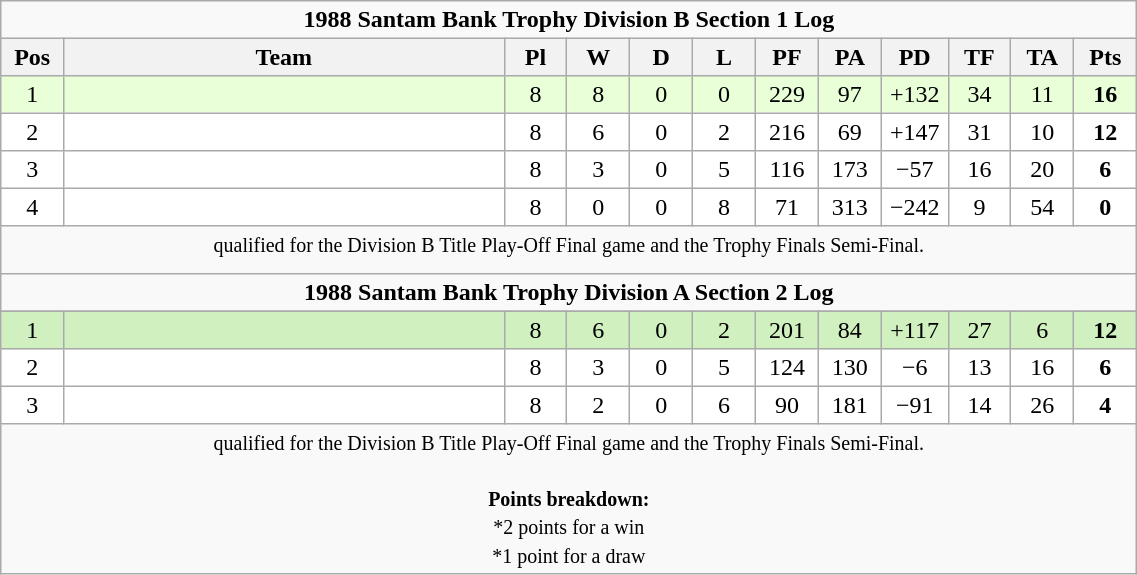<table class="wikitable" style="text-align:center; line-height:110%; font-size:100%; width:60%;">
<tr>
<td colspan="12" cellpadding="0" cellspacing="0"><strong>1988 Santam Bank Trophy Division B Section 1 Log</strong></td>
</tr>
<tr>
<th style="width:5%;">Pos</th>
<th style="width:35%;">Team</th>
<th style="width:5%;">Pl</th>
<th style="width:5%;">W</th>
<th style="width:5%;">D</th>
<th style="width:5%;">L</th>
<th style="width:5%;">PF</th>
<th style="width:5%;">PA</th>
<th style="width:5%;">PD</th>
<th style="width:5%;">TF</th>
<th style="width:5%;">TA</th>
<th style="width:5%;">Pts<br></th>
</tr>
<tr bgcolor=#E8FFD8 align=center>
<td>1</td>
<td align=left></td>
<td>8</td>
<td>8</td>
<td>0</td>
<td>0</td>
<td>229</td>
<td>97</td>
<td>+132</td>
<td>34</td>
<td>11</td>
<td><strong>16</strong></td>
</tr>
<tr bgcolor=#ffffff align=center>
<td>2</td>
<td align=left></td>
<td>8</td>
<td>6</td>
<td>0</td>
<td>2</td>
<td>216</td>
<td>69</td>
<td>+147</td>
<td>31</td>
<td>10</td>
<td><strong>12</strong></td>
</tr>
<tr bgcolor=#ffffff align=center>
<td>3</td>
<td align=left></td>
<td>8</td>
<td>3</td>
<td>0</td>
<td>5</td>
<td>116</td>
<td>173</td>
<td>−57</td>
<td>16</td>
<td>20</td>
<td><strong>6</strong></td>
</tr>
<tr bgcolor=#ffffff align=center>
<td>4</td>
<td align=left></td>
<td>8</td>
<td>0</td>
<td>0</td>
<td>8</td>
<td>71</td>
<td>313</td>
<td>−242</td>
<td>9</td>
<td>54</td>
<td><strong>0</strong></td>
</tr>
<tr>
<td colspan="12" style="border:0px"><small> qualified for the Division B Title Play-Off Final game and the Trophy Finals Semi-Final.</small></td>
</tr>
<tr>
<td colspan="12" style="border:0px"></td>
</tr>
<tr>
<td colspan="12" cellpadding="0" cellspacing="0"><strong>1988 Santam Bank Trophy Division A Section 2 Log</strong></td>
</tr>
<tr>
</tr>
<tr bgcolor=#D0F0C0 align=center>
<td>1</td>
<td align=left></td>
<td>8</td>
<td>6</td>
<td>0</td>
<td>2</td>
<td>201</td>
<td>84</td>
<td>+117</td>
<td>27</td>
<td>6</td>
<td><strong>12</strong></td>
</tr>
<tr bgcolor=#ffffff align=center>
<td>2</td>
<td align=left></td>
<td>8</td>
<td>3</td>
<td>0</td>
<td>5</td>
<td>124</td>
<td>130</td>
<td>−6</td>
<td>13</td>
<td>16</td>
<td><strong>6</strong></td>
</tr>
<tr bgcolor=#ffffff align=center>
<td>3</td>
<td align=left></td>
<td>8</td>
<td>2</td>
<td>0</td>
<td>6</td>
<td>90</td>
<td>181</td>
<td>−91</td>
<td>14</td>
<td>26</td>
<td><strong>4</strong></td>
</tr>
<tr |align=left|>
<td colspan="12" style="border:0px"><small> qualified for the Division B Title Play-Off Final game and the Trophy Finals Semi-Final.<br><br><strong>Points breakdown:</strong><br>*2 points for a win<br>*1 point for a draw</small></td>
</tr>
</table>
